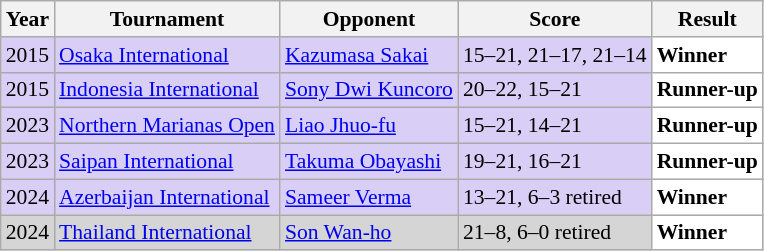<table class="sortable wikitable" style="font-size: 90%;">
<tr>
<th>Year</th>
<th>Tournament</th>
<th>Opponent</th>
<th>Score</th>
<th>Result</th>
</tr>
<tr style="background:#D8CEF6">
<td align="center">2015</td>
<td align="left"><a href='#'>Osaka International</a></td>
<td align="left"> <a href='#'>Kazumasa Sakai</a></td>
<td align="left">15–21, 21–17, 21–14</td>
<td style="text-align:left; background:white"> <strong>Winner</strong></td>
</tr>
<tr style="background:#D8CEF6">
<td align="center">2015</td>
<td align="left"><a href='#'>Indonesia International</a></td>
<td align="left"> <a href='#'>Sony Dwi Kuncoro</a></td>
<td align="left">20–22, 15–21</td>
<td style="text-align:left; background:white"> <strong>Runner-up</strong></td>
</tr>
<tr style="background:#D8CEF6">
<td align="center">2023</td>
<td align="left"><a href='#'>Northern Marianas Open</a></td>
<td align="left"> <a href='#'>Liao Jhuo-fu</a></td>
<td align="left">15–21, 14–21</td>
<td style="text-align:left; background:white"> <strong>Runner-up</strong></td>
</tr>
<tr style="background:#D8CEF6">
<td align="center">2023</td>
<td align="left"><a href='#'>Saipan International</a></td>
<td align="left"> <a href='#'>Takuma Obayashi</a></td>
<td align="left">19–21, 16–21</td>
<td style="text-align:left; background:white"> <strong>Runner-up</strong></td>
</tr>
<tr style="background:#D8CEF6">
<td align="center">2024</td>
<td align="left"><a href='#'>Azerbaijan International</a></td>
<td align="left"> <a href='#'>Sameer Verma</a></td>
<td align="left">13–21, 6–3 retired</td>
<td style="text-align:left; background:white"> <strong>Winner</strong></td>
</tr>
<tr style="background:#D5D5D5">
<td align="center">2024</td>
<td align="left"><a href='#'>Thailand International</a></td>
<td align="left"> <a href='#'>Son Wan-ho</a></td>
<td align="left">21–8, 6–0 retired</td>
<td style="text-align:left; background:white"> <strong>Winner</strong></td>
</tr>
</table>
